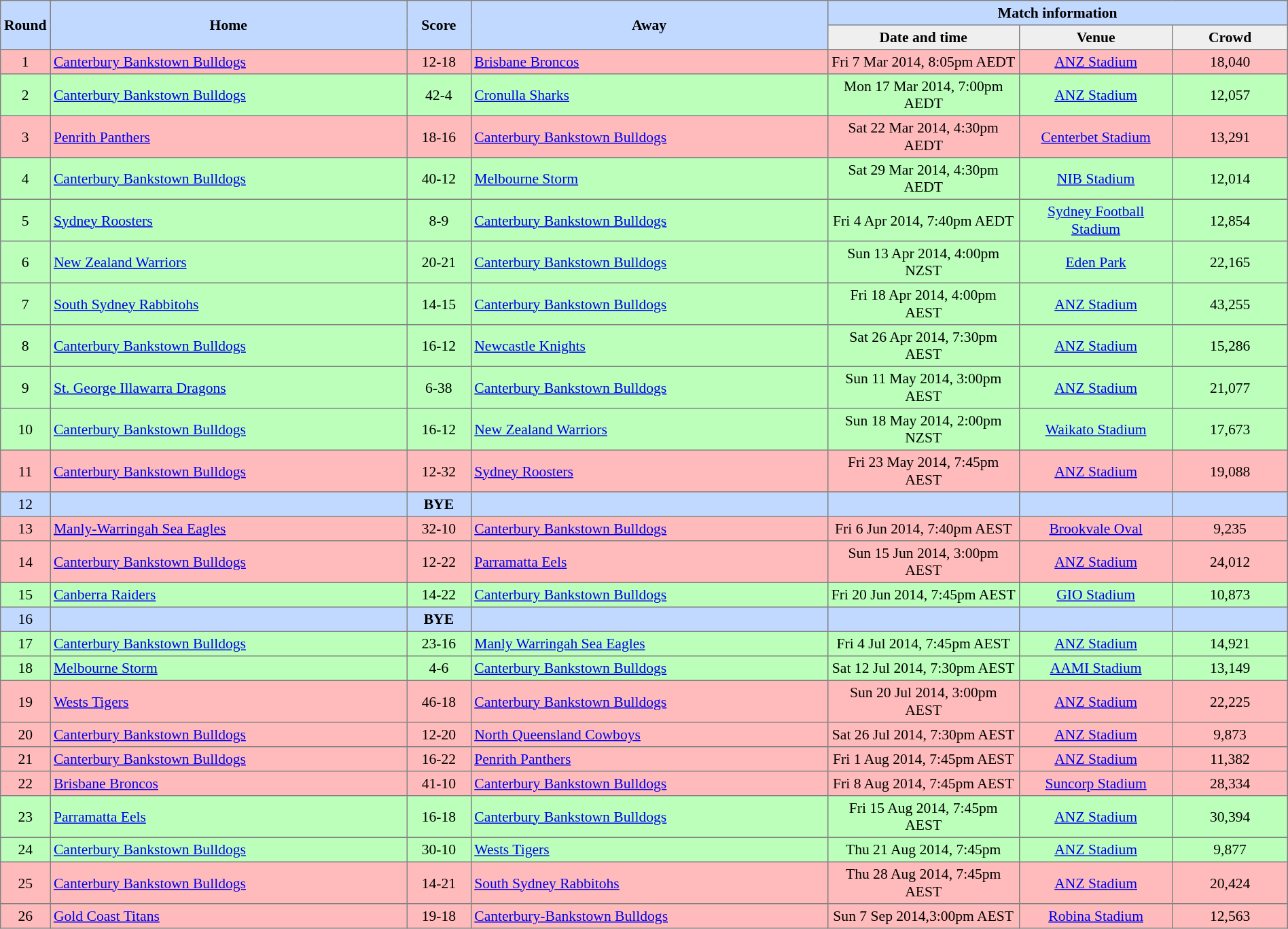<table border=1 style="border-collapse:collapse; font-size:90%; text-align:center;" cellpadding=3 cellspacing=0 width=100%>
<tr bgcolor=#C1D8FF>
<th rowspan=2 width=3%>Round</th>
<th rowspan=2 width=28%>Home</th>
<th rowspan=2 width=5%>Score</th>
<th rowspan=2 width=28%>Away</th>
<th colspan=6>Match information</th>
</tr>
<tr bgcolor=#EFEFEF>
<th width=15%>Date and time</th>
<th width=12%>Venue</th>
<th width=9%>Crowd</th>
</tr>
<tr bgcolor=#ffbbbb>
<td>1</td>
<td align=left> <a href='#'>Canterbury Bankstown Bulldogs</a></td>
<td>12-18</td>
<td align=left> <a href='#'>Brisbane Broncos</a></td>
<td>Fri 7 Mar 2014, 8:05pm AEDT</td>
<td><a href='#'>ANZ Stadium</a></td>
<td>18,040</td>
</tr>
<tr bgcolor=#bbffbb>
<td>2</td>
<td align=left> <a href='#'>Canterbury Bankstown Bulldogs</a></td>
<td>42-4</td>
<td align=left> <a href='#'>Cronulla Sharks</a></td>
<td>Mon 17 Mar 2014, 7:00pm AEDT</td>
<td><a href='#'>ANZ Stadium</a></td>
<td>12,057</td>
</tr>
<tr bgcolor=#ffbbbb>
<td>3</td>
<td align=left> <a href='#'>Penrith Panthers</a></td>
<td>18-16</td>
<td align=left> <a href='#'>Canterbury Bankstown Bulldogs</a></td>
<td>Sat 22 Mar 2014, 4:30pm AEDT</td>
<td><a href='#'>Centerbet Stadium</a></td>
<td>13,291</td>
</tr>
<tr bgcolor=#bbffbb>
<td>4</td>
<td align=left> <a href='#'>Canterbury Bankstown Bulldogs</a></td>
<td>40-12</td>
<td align=left> <a href='#'>Melbourne Storm</a></td>
<td>Sat 29 Mar 2014, 4:30pm AEDT</td>
<td><a href='#'>NIB Stadium</a></td>
<td>12,014</td>
</tr>
<tr bgcolor=#bbffbb>
<td>5</td>
<td align=left> <a href='#'>Sydney Roosters</a></td>
<td>8-9</td>
<td align=left> <a href='#'>Canterbury Bankstown Bulldogs</a></td>
<td>Fri 4 Apr 2014, 7:40pm AEDT</td>
<td><a href='#'>Sydney Football Stadium</a></td>
<td>12,854</td>
</tr>
<tr bgcolor=#bbffbb>
<td>6</td>
<td align=left> <a href='#'>New Zealand Warriors</a></td>
<td>20-21</td>
<td align=left> <a href='#'>Canterbury Bankstown Bulldogs</a></td>
<td>Sun 13 Apr 2014, 4:00pm NZST</td>
<td><a href='#'>Eden Park</a></td>
<td>22,165</td>
</tr>
<tr bgcolor=#bbffbb>
<td>7</td>
<td align=left> <a href='#'>South Sydney Rabbitohs</a></td>
<td>14-15</td>
<td align=left> <a href='#'>Canterbury Bankstown Bulldogs</a></td>
<td>Fri 18 Apr 2014, 4:00pm AEST</td>
<td><a href='#'>ANZ Stadium</a></td>
<td>43,255</td>
</tr>
<tr bgcolor=#bbffbb>
<td>8</td>
<td align=left> <a href='#'>Canterbury Bankstown Bulldogs</a></td>
<td>16-12</td>
<td align=left> <a href='#'>Newcastle Knights</a></td>
<td>Sat 26 Apr 2014, 7:30pm AEST</td>
<td><a href='#'>ANZ Stadium</a></td>
<td>15,286</td>
</tr>
<tr bgcolor=#bbffbb>
<td>9</td>
<td align=left> <a href='#'>St. George Illawarra Dragons</a></td>
<td>6-38</td>
<td align=left> <a href='#'>Canterbury Bankstown Bulldogs</a></td>
<td>Sun 11 May 2014, 3:00pm AEST</td>
<td><a href='#'>ANZ Stadium</a></td>
<td>21,077</td>
</tr>
<tr bgcolor=#bbffbb>
<td>10</td>
<td align=left> <a href='#'>Canterbury Bankstown Bulldogs</a></td>
<td>16-12</td>
<td align=left> <a href='#'>New Zealand Warriors</a></td>
<td>Sun 18 May 2014, 2:00pm NZST</td>
<td><a href='#'>Waikato Stadium</a></td>
<td>17,673</td>
</tr>
<tr bgcolor=#ffbbbb>
<td>11</td>
<td align=left> <a href='#'>Canterbury Bankstown Bulldogs</a></td>
<td>12-32</td>
<td align=left> <a href='#'>Sydney Roosters</a></td>
<td>Fri 23 May 2014, 7:45pm AEST</td>
<td><a href='#'>ANZ Stadium</a></td>
<td>19,088</td>
</tr>
<tr bgcolor=#C1D8FF>
<td>12</td>
<td></td>
<td><strong>BYE</strong></td>
<td></td>
<td></td>
<td></td>
<td></td>
</tr>
<tr bgcolor=#ffbbbb>
<td>13</td>
<td align=left> <a href='#'>Manly-Warringah Sea Eagles</a></td>
<td>32-10</td>
<td align=left> <a href='#'>Canterbury Bankstown Bulldogs</a></td>
<td>Fri 6 Jun 2014, 7:40pm AEST</td>
<td><a href='#'>Brookvale Oval</a></td>
<td>9,235</td>
</tr>
<tr bgcolor=#ffbbbb>
<td>14</td>
<td align=left> <a href='#'>Canterbury Bankstown Bulldogs</a></td>
<td>12-22</td>
<td align=left> <a href='#'>Parramatta Eels</a></td>
<td>Sun 15 Jun 2014, 3:00pm AEST</td>
<td><a href='#'>ANZ Stadium</a></td>
<td>24,012</td>
</tr>
<tr bgcolor=#bbffbb>
<td>15</td>
<td align=left> <a href='#'>Canberra Raiders</a></td>
<td>14-22</td>
<td align=left> <a href='#'>Canterbury Bankstown Bulldogs</a></td>
<td>Fri 20 Jun 2014, 7:45pm AEST</td>
<td><a href='#'>GIO Stadium</a></td>
<td>10,873</td>
</tr>
<tr bgcolor=#C1D8FF>
<td>16</td>
<td align=left></td>
<td><strong>BYE</strong></td>
<td align=left></td>
<td></td>
<td></td>
<td></td>
</tr>
<tr bgcolor=#bbffbb>
<td>17</td>
<td align=left> <a href='#'>Canterbury Bankstown Bulldogs</a></td>
<td>23-16</td>
<td align=left> <a href='#'>Manly Warringah Sea Eagles</a></td>
<td>Fri 4 Jul 2014, 7:45pm AEST</td>
<td><a href='#'>ANZ Stadium</a></td>
<td>14,921</td>
</tr>
<tr bgcolor=#bbffbb>
<td>18</td>
<td align=left> <a href='#'>Melbourne Storm</a></td>
<td>4-6</td>
<td align=left> <a href='#'>Canterbury Bankstown Bulldogs</a></td>
<td>Sat 12 Jul 2014, 7:30pm AEST</td>
<td><a href='#'>AAMI Stadium</a></td>
<td>13,149</td>
</tr>
<tr bgcolor=#ffbbbb>
<td>19</td>
<td align=left> <a href='#'>Wests Tigers</a></td>
<td>46-18</td>
<td align=left> <a href='#'>Canterbury Bankstown Bulldogs</a></td>
<td>Sun 20 Jul 2014, 3:00pm AEST</td>
<td><a href='#'>ANZ Stadium</a></td>
<td>22,225</td>
</tr>
<tr bgcolor=#ffbbbb>
<td>20</td>
<td align=left> <a href='#'>Canterbury Bankstown Bulldogs</a></td>
<td>12-20</td>
<td align=left> <a href='#'>North Queensland Cowboys</a></td>
<td>Sat 26 Jul 2014, 7:30pm AEST</td>
<td><a href='#'>ANZ Stadium</a></td>
<td>9,873</td>
</tr>
<tr bgcolor=#ffbbbb>
<td>21</td>
<td align=left> <a href='#'>Canterbury Bankstown Bulldogs</a></td>
<td>16-22</td>
<td align=left> <a href='#'>Penrith Panthers</a></td>
<td>Fri 1 Aug 2014, 7:45pm AEST</td>
<td><a href='#'>ANZ Stadium</a></td>
<td>11,382</td>
</tr>
<tr bgcolor=#ffbbbb>
<td>22</td>
<td align=left> <a href='#'>Brisbane Broncos</a></td>
<td>41-10</td>
<td align=left> <a href='#'>Canterbury Bankstown Bulldogs</a></td>
<td>Fri 8 Aug 2014, 7:45pm AEST</td>
<td><a href='#'>Suncorp Stadium</a></td>
<td>28,334</td>
</tr>
<tr bgcolor=#bbffbb>
<td>23</td>
<td align=left> <a href='#'>Parramatta Eels</a></td>
<td>16-18</td>
<td align=left> <a href='#'>Canterbury Bankstown Bulldogs</a></td>
<td>Fri 15 Aug 2014, 7:45pm AEST</td>
<td><a href='#'>ANZ Stadium</a></td>
<td>30,394</td>
</tr>
<tr bgcolor=#bbffbb>
<td>24</td>
<td align=left> <a href='#'>Canterbury Bankstown Bulldogs</a></td>
<td>30-10</td>
<td align=left> <a href='#'>Wests Tigers</a></td>
<td>Thu 21 Aug 2014, 7:45pm</td>
<td><a href='#'>ANZ Stadium</a></td>
<td>9,877</td>
</tr>
<tr bgcolor=#ffbbbb>
<td>25</td>
<td align=left> <a href='#'>Canterbury Bankstown Bulldogs</a></td>
<td>14-21</td>
<td align=left> <a href='#'>South Sydney Rabbitohs</a></td>
<td>Thu 28 Aug 2014, 7:45pm AEST</td>
<td><a href='#'>ANZ Stadium</a></td>
<td>20,424</td>
</tr>
<tr bgcolor=#ffbbbb>
<td>26</td>
<td align=left> <a href='#'>Gold Coast Titans</a></td>
<td>19-18</td>
<td align=left> <a href='#'>Canterbury-Bankstown Bulldogs</a></td>
<td>Sun 7 Sep 2014,3:00pm AEST</td>
<td><a href='#'>Robina Stadium</a></td>
<td>12,563</td>
</tr>
</table>
